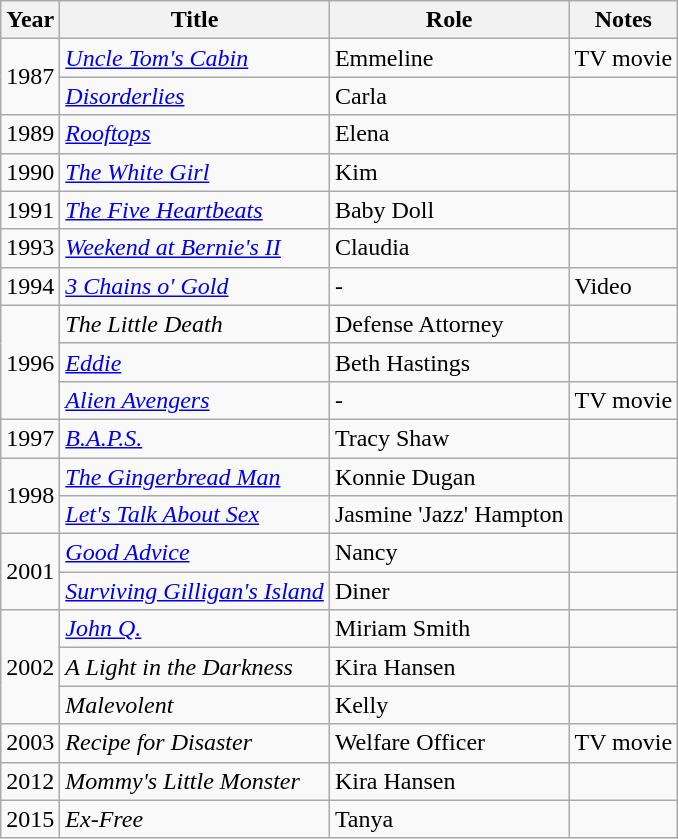<table class="wikitable sortable">
<tr>
<th>Year</th>
<th>Title</th>
<th>Role</th>
<th>Notes</th>
</tr>
<tr>
<td rowspan=2>1987</td>
<td><em><a href='#'>Uncle Tom's Cabin</a></em></td>
<td>Emmeline</td>
<td>TV movie</td>
</tr>
<tr>
<td><em><a href='#'>Disorderlies</a></em></td>
<td>Carla</td>
<td></td>
</tr>
<tr>
<td>1989</td>
<td><em><a href='#'>Rooftops</a></em></td>
<td>Elena</td>
<td></td>
</tr>
<tr>
<td>1990</td>
<td><a href='#'><em>The White Girl</em></a></td>
<td>Kim</td>
<td></td>
</tr>
<tr>
<td>1991</td>
<td><em><a href='#'>The Five Heartbeats</a></em></td>
<td>Baby Doll</td>
<td></td>
</tr>
<tr>
<td>1993</td>
<td><em><a href='#'>Weekend at Bernie's II</a></em></td>
<td>Claudia</td>
<td></td>
</tr>
<tr>
<td>1994</td>
<td><em><a href='#'>3 Chains o' Gold</a></em></td>
<td>-</td>
<td>Video</td>
</tr>
<tr>
<td rowspan=3>1996</td>
<td><em>The Little Death</em></td>
<td>Defense Attorney</td>
<td></td>
</tr>
<tr>
<td><em><a href='#'>Eddie</a></em></td>
<td>Beth Hastings</td>
<td></td>
</tr>
<tr>
<td><em><a href='#'>Alien Avengers</a></em></td>
<td>-</td>
<td>TV movie</td>
</tr>
<tr>
<td>1997</td>
<td><em><a href='#'>B.A.P.S.</a></em></td>
<td>Tracy Shaw</td>
<td></td>
</tr>
<tr>
<td rowspan=2>1998</td>
<td><a href='#'><em>The Gingerbread Man</em></a></td>
<td>Konnie Dugan</td>
<td></td>
</tr>
<tr>
<td><a href='#'><em>Let's Talk About Sex</em></a></td>
<td>Jasmine 'Jazz' Hampton</td>
<td></td>
</tr>
<tr>
<td rowspan=2>2001</td>
<td><em><a href='#'>Good Advice</a></em></td>
<td>Nancy</td>
<td></td>
</tr>
<tr>
<td><em><a href='#'>Surviving Gilligan's Island</a></em></td>
<td>Diner</td>
<td></td>
</tr>
<tr>
<td rowspan=3>2002</td>
<td><em><a href='#'>John Q.</a></em></td>
<td>Miriam Smith</td>
<td></td>
</tr>
<tr>
<td><em>A Light in the Darkness</em></td>
<td>Kira Hansen</td>
<td></td>
</tr>
<tr>
<td><em>Malevolent</em></td>
<td>Kelly</td>
<td></td>
</tr>
<tr>
<td>2003</td>
<td><em>Recipe for Disaster</em></td>
<td>Welfare Officer</td>
<td>TV movie</td>
</tr>
<tr>
<td>2012</td>
<td><em>Mommy's Little Monster</em></td>
<td>Kira Hansen</td>
<td></td>
</tr>
<tr>
<td>2015</td>
<td><em>Ex-Free</em></td>
<td>Tanya</td>
<td></td>
</tr>
</table>
